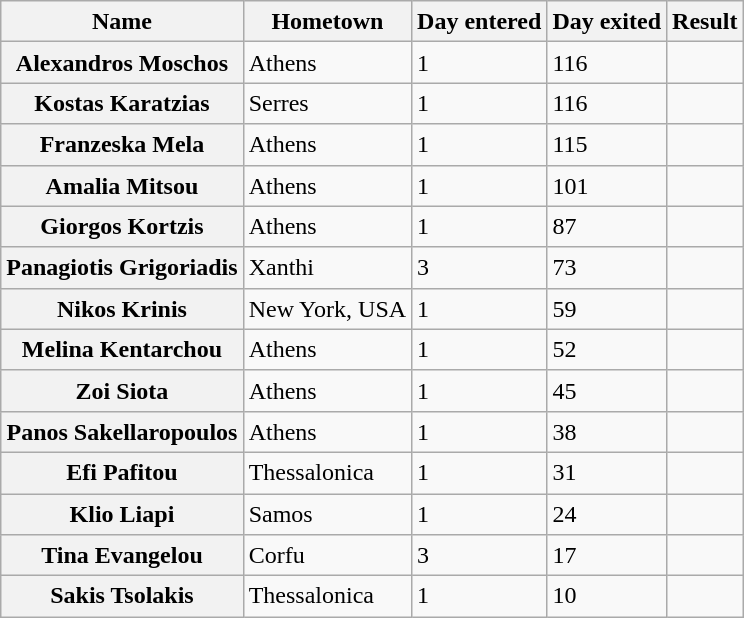<table class="wikitable sortable" style="text-align:left; line-height:20px; width:auto;">
<tr>
<th>Name</th>
<th>Hometown</th>
<th>Day entered</th>
<th>Day exited</th>
<th>Result</th>
</tr>
<tr>
<th>Alexandros Moschos</th>
<td>Athens</td>
<td>1</td>
<td>116</td>
<td></td>
</tr>
<tr>
<th>Kostas Karatzias</th>
<td>Serres</td>
<td>1</td>
<td>116</td>
<td></td>
</tr>
<tr>
<th>Franzeska Mela</th>
<td>Athens</td>
<td>1</td>
<td>115</td>
<td></td>
</tr>
<tr>
<th>Amalia Mitsou</th>
<td>Athens</td>
<td>1</td>
<td>101</td>
<td></td>
</tr>
<tr>
<th>Giorgos Kortzis</th>
<td>Athens</td>
<td>1</td>
<td>87</td>
<td></td>
</tr>
<tr>
<th>Panagiotis Grigoriadis</th>
<td>Xanthi</td>
<td>3</td>
<td>73</td>
<td></td>
</tr>
<tr>
<th>Nikos Krinis</th>
<td>New York, USA</td>
<td>1</td>
<td>59</td>
<td></td>
</tr>
<tr>
<th>Melina Kentarchou</th>
<td>Athens</td>
<td>1</td>
<td>52</td>
<td></td>
</tr>
<tr>
<th>Zoi Siota</th>
<td>Athens</td>
<td>1</td>
<td>45</td>
<td></td>
</tr>
<tr>
<th>Panos Sakellaropoulos</th>
<td>Athens</td>
<td>1</td>
<td>38</td>
<td></td>
</tr>
<tr>
<th>Efi Pafitou</th>
<td>Thessalonica</td>
<td>1</td>
<td>31</td>
<td></td>
</tr>
<tr>
<th>Klio Liapi</th>
<td>Samos</td>
<td>1</td>
<td>24</td>
<td></td>
</tr>
<tr>
<th>Tina Evangelou</th>
<td>Corfu</td>
<td>3</td>
<td>17</td>
<td></td>
</tr>
<tr>
<th>Sakis Tsolakis</th>
<td>Thessalonica</td>
<td>1</td>
<td>10</td>
<td></td>
</tr>
</table>
